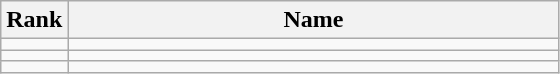<table class="wikitable">
<tr>
<th>Rank</th>
<th style="width: 20em">Name</th>
</tr>
<tr>
<td align="center"></td>
<td></td>
</tr>
<tr>
<td align="center"></td>
<td></td>
</tr>
<tr>
<td align="center"></td>
<td></td>
</tr>
</table>
